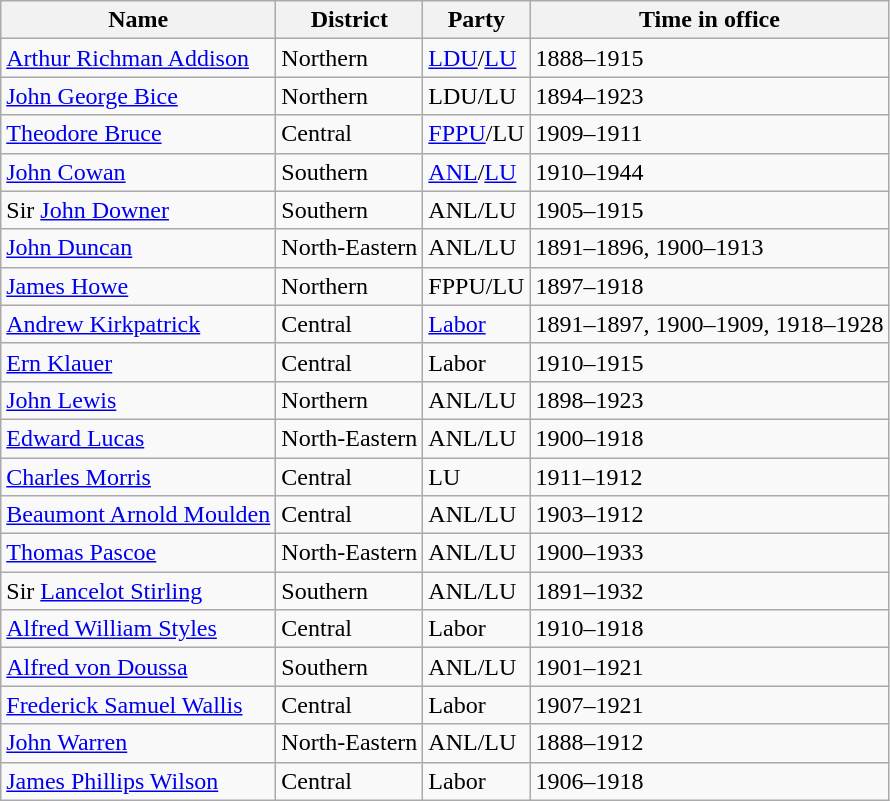<table class="wikitable sortable">
<tr>
<th>Name</th>
<th>District</th>
<th>Party</th>
<th>Time in office</th>
</tr>
<tr>
<td><a href='#'>Arthur Richman Addison</a></td>
<td>Northern</td>
<td><a href='#'>LDU</a>/<a href='#'>LU</a> </td>
<td>1888–1915</td>
</tr>
<tr>
<td><a href='#'>John George Bice</a></td>
<td>Northern</td>
<td>LDU/LU </td>
<td>1894–1923</td>
</tr>
<tr>
<td><a href='#'>Theodore Bruce</a> </td>
<td>Central</td>
<td><a href='#'>FPPU</a>/LU </td>
<td>1909–1911</td>
</tr>
<tr>
<td><a href='#'>John Cowan</a></td>
<td>Southern</td>
<td><a href='#'>ANL</a>/<a href='#'>LU</a> </td>
<td>1910–1944</td>
</tr>
<tr>
<td>Sir <a href='#'>John Downer</a></td>
<td>Southern</td>
<td>ANL/LU </td>
<td>1905–1915</td>
</tr>
<tr>
<td><a href='#'>John Duncan</a></td>
<td>North-Eastern</td>
<td>ANL/LU </td>
<td>1891–1896, 1900–1913</td>
</tr>
<tr>
<td><a href='#'>James Howe</a></td>
<td>Northern</td>
<td>FPPU/LU </td>
<td>1897–1918</td>
</tr>
<tr>
<td><a href='#'>Andrew Kirkpatrick</a></td>
<td>Central</td>
<td><a href='#'>Labor</a></td>
<td>1891–1897, 1900–1909, 1918–1928</td>
</tr>
<tr>
<td><a href='#'>Ern Klauer</a></td>
<td>Central</td>
<td>Labor</td>
<td>1910–1915</td>
</tr>
<tr>
<td><a href='#'>John Lewis</a></td>
<td>Northern</td>
<td>ANL/LU </td>
<td>1898–1923</td>
</tr>
<tr>
<td><a href='#'>Edward Lucas</a></td>
<td>North-Eastern</td>
<td>ANL/LU </td>
<td>1900–1918</td>
</tr>
<tr>
<td><a href='#'>Charles Morris</a> </td>
<td>Central</td>
<td>LU</td>
<td>1911–1912</td>
</tr>
<tr>
<td><a href='#'>Beaumont Arnold Moulden</a></td>
<td>Central</td>
<td>ANL/LU </td>
<td>1903–1912</td>
</tr>
<tr>
<td><a href='#'>Thomas Pascoe</a></td>
<td>North-Eastern</td>
<td>ANL/LU </td>
<td>1900–1933</td>
</tr>
<tr>
<td>Sir <a href='#'>Lancelot Stirling</a></td>
<td>Southern</td>
<td>ANL/LU </td>
<td>1891–1932</td>
</tr>
<tr>
<td><a href='#'>Alfred William Styles</a></td>
<td>Central</td>
<td>Labor</td>
<td>1910–1918</td>
</tr>
<tr>
<td><a href='#'>Alfred von Doussa</a></td>
<td>Southern</td>
<td>ANL/LU </td>
<td>1901–1921</td>
</tr>
<tr>
<td><a href='#'>Frederick Samuel Wallis</a></td>
<td>Central</td>
<td>Labor</td>
<td>1907–1921</td>
</tr>
<tr>
<td><a href='#'>John Warren</a></td>
<td>North-Eastern</td>
<td>ANL/LU </td>
<td>1888–1912</td>
</tr>
<tr>
<td><a href='#'>James Phillips Wilson</a></td>
<td>Central</td>
<td>Labor</td>
<td>1906–1918</td>
</tr>
</table>
